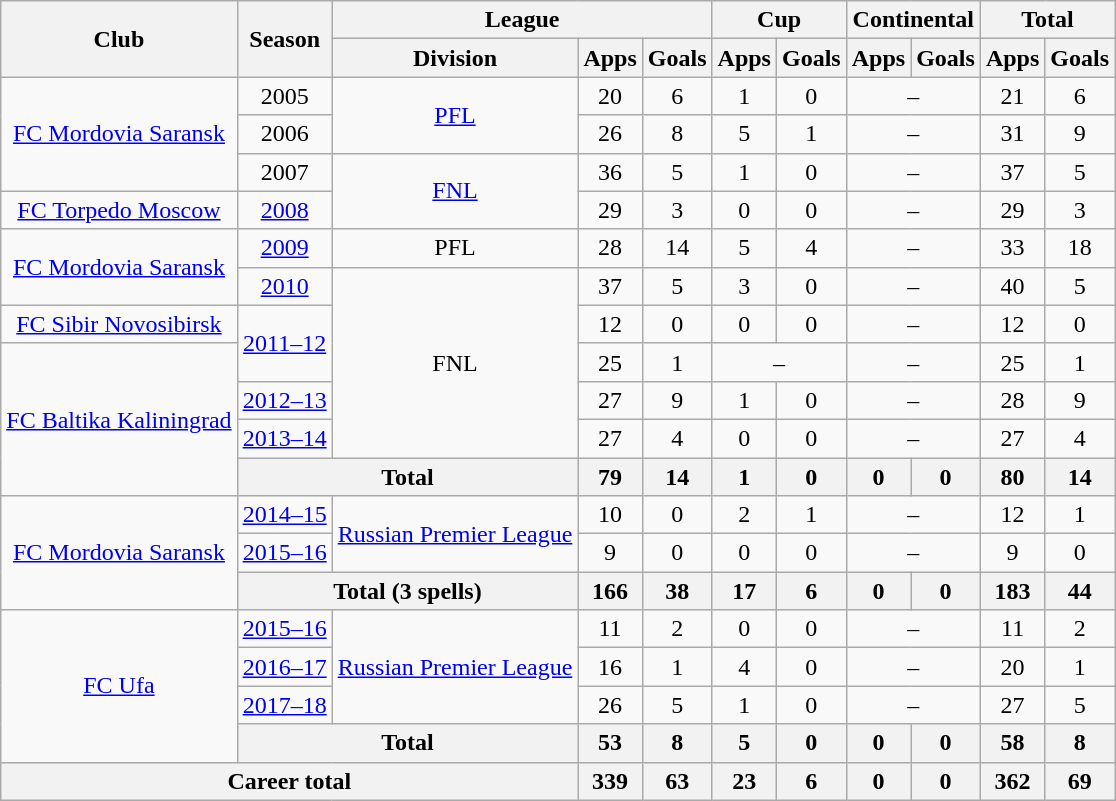<table class="wikitable" style="text-align: center;">
<tr>
<th rowspan=2>Club</th>
<th rowspan=2>Season</th>
<th colspan=3>League</th>
<th colspan=2>Cup</th>
<th colspan=2>Continental</th>
<th colspan=2>Total</th>
</tr>
<tr>
<th>Division</th>
<th>Apps</th>
<th>Goals</th>
<th>Apps</th>
<th>Goals</th>
<th>Apps</th>
<th>Goals</th>
<th>Apps</th>
<th>Goals</th>
</tr>
<tr>
<td rowspan=3><a href='#'>FC Mordovia Saransk</a></td>
<td>2005</td>
<td rowspan=2><a href='#'>PFL</a></td>
<td>20</td>
<td>6</td>
<td>1</td>
<td>0</td>
<td colspan=2>–</td>
<td>21</td>
<td>6</td>
</tr>
<tr>
<td>2006</td>
<td>26</td>
<td>8</td>
<td>5</td>
<td>1</td>
<td colspan=2>–</td>
<td>31</td>
<td>9</td>
</tr>
<tr>
<td>2007</td>
<td rowspan=2><a href='#'>FNL</a></td>
<td>36</td>
<td>5</td>
<td>1</td>
<td>0</td>
<td colspan=2>–</td>
<td>37</td>
<td>5</td>
</tr>
<tr>
<td><a href='#'>FC Torpedo Moscow</a></td>
<td><a href='#'>2008</a></td>
<td>29</td>
<td>3</td>
<td>0</td>
<td>0</td>
<td colspan=2>–</td>
<td>29</td>
<td>3</td>
</tr>
<tr>
<td rowspan=2><a href='#'>FC Mordovia Saransk</a></td>
<td><a href='#'>2009</a></td>
<td>PFL</td>
<td>28</td>
<td>14</td>
<td>5</td>
<td>4</td>
<td colspan=2>–</td>
<td>33</td>
<td>18</td>
</tr>
<tr>
<td><a href='#'>2010</a></td>
<td rowspan=5>FNL</td>
<td>37</td>
<td>5</td>
<td>3</td>
<td>0</td>
<td colspan=2>–</td>
<td>40</td>
<td>5</td>
</tr>
<tr>
<td><a href='#'>FC Sibir Novosibirsk</a></td>
<td rowspan=2><a href='#'>2011–12</a></td>
<td>12</td>
<td>0</td>
<td>0</td>
<td>0</td>
<td colspan=2>–</td>
<td>12</td>
<td>0</td>
</tr>
<tr>
<td rowspan=4><a href='#'>FC Baltika Kaliningrad</a></td>
<td>25</td>
<td>1</td>
<td colspan=2>–</td>
<td colspan=2>–</td>
<td>25</td>
<td>1</td>
</tr>
<tr>
<td><a href='#'>2012–13</a></td>
<td>27</td>
<td>9</td>
<td>1</td>
<td>0</td>
<td colspan=2>–</td>
<td>28</td>
<td>9</td>
</tr>
<tr>
<td><a href='#'>2013–14</a></td>
<td>27</td>
<td>4</td>
<td>0</td>
<td>0</td>
<td colspan=2>–</td>
<td>27</td>
<td>4</td>
</tr>
<tr>
<th colspan=2>Total</th>
<th>79</th>
<th>14</th>
<th>1</th>
<th>0</th>
<th>0</th>
<th>0</th>
<th>80</th>
<th>14</th>
</tr>
<tr>
<td rowspan=3><a href='#'>FC Mordovia Saransk</a></td>
<td><a href='#'>2014–15</a></td>
<td rowspan=2><a href='#'>Russian Premier League</a></td>
<td>10</td>
<td>0</td>
<td>2</td>
<td>1</td>
<td colspan=2>–</td>
<td>12</td>
<td>1</td>
</tr>
<tr>
<td><a href='#'>2015–16</a></td>
<td>9</td>
<td>0</td>
<td>0</td>
<td>0</td>
<td colspan=2>–</td>
<td>9</td>
<td>0</td>
</tr>
<tr>
<th colspan=2>Total (3 spells)</th>
<th>166</th>
<th>38</th>
<th>17</th>
<th>6</th>
<th>0</th>
<th>0</th>
<th>183</th>
<th>44</th>
</tr>
<tr>
<td rowspan=4><a href='#'>FC Ufa</a></td>
<td><a href='#'>2015–16</a></td>
<td rowspan=3><a href='#'>Russian Premier League</a></td>
<td>11</td>
<td>2</td>
<td>0</td>
<td>0</td>
<td colspan=2>–</td>
<td>11</td>
<td>2</td>
</tr>
<tr>
<td><a href='#'>2016–17</a></td>
<td>16</td>
<td>1</td>
<td>4</td>
<td>0</td>
<td colspan=2>–</td>
<td>20</td>
<td>1</td>
</tr>
<tr>
<td><a href='#'>2017–18</a></td>
<td>26</td>
<td>5</td>
<td>1</td>
<td>0</td>
<td colspan=2>–</td>
<td>27</td>
<td>5</td>
</tr>
<tr>
<th colspan=2>Total</th>
<th>53</th>
<th>8</th>
<th>5</th>
<th>0</th>
<th>0</th>
<th>0</th>
<th>58</th>
<th>8</th>
</tr>
<tr>
<th colspan=3>Career total</th>
<th>339</th>
<th>63</th>
<th>23</th>
<th>6</th>
<th>0</th>
<th>0</th>
<th>362</th>
<th>69</th>
</tr>
</table>
